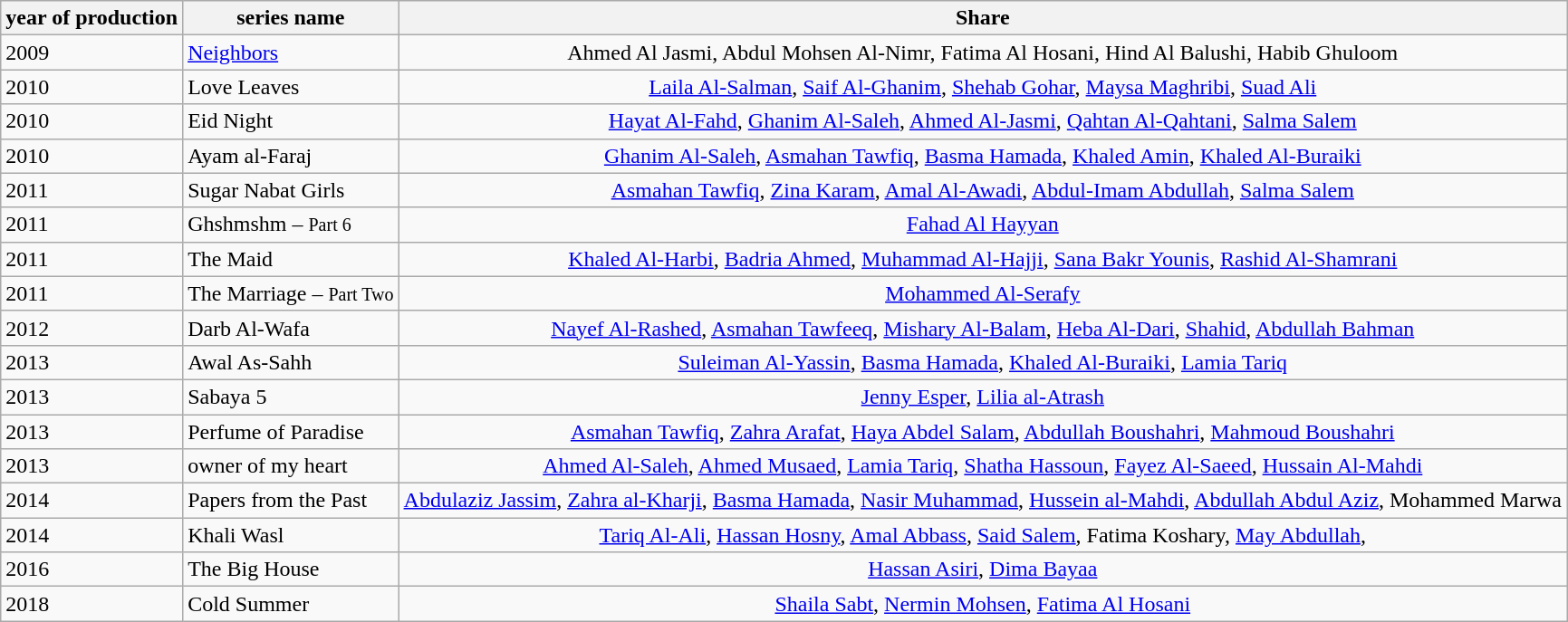<table class="wikitable" border="1">
<tr>
<th>year of production</th>
<th>series name</th>
<th>Share</th>
</tr>
<tr>
<td>2009</td>
<td><a href='#'>Neighbors</a></td>
<td align=center>Ahmed Al Jasmi, Abdul Mohsen Al-Nimr, Fatima Al Hosani, Hind Al Balushi, Habib Ghuloom</td>
</tr>
<tr>
<td>2010</td>
<td TheLove Leaves (TV series)>Love Leaves</td>
<td align=center><a href='#'>Laila Al-Salman</a>, <a href='#'>Saif Al-Ghanim</a>, <a href='#'>Shehab Gohar</a>, <a href='#'>Maysa Maghribi</a>, <a href='#'>Suad Ali</a></td>
</tr>
<tr>
<td>2010</td>
<td Eid Night (TV series)>Eid Night</td>
<td align=center><a href='#'>Hayat Al-Fahd</a>, <a href='#'>Ghanim Al-Saleh</a>, <a href='#'>Ahmed Al-Jasmi</a>, <a href='#'>Qahtan Al-Qahtani</a>, <a href='#'>Salma Salem</a></td>
</tr>
<tr>
<td>2010</td>
<td Ayam al-Faraj (TV series)>Ayam al-Faraj</td>
<td align=center><a href='#'>Ghanim Al-Saleh</a>, <a href='#'>Asmahan Tawfiq</a>, <a href='#'>Basma Hamada</a>, <a href='#'>Khaled Amin</a>, <a href='#'>Khaled Al-Buraiki</a></td>
</tr>
<tr>
<td>2011</td>
<td Sukkar Nabat Girls (TV Series)>Sugar Nabat Girls</td>
<td align=center><a href='#'>Asmahan Tawfiq</a>, <a href='#'>Zina Karam</a>, <a href='#'>Amal Al-Awadi</a>, <a href='#'>Abdul-Imam Abdullah</a>, <a href='#'>Salma Salem</a></td>
</tr>
<tr>
<td>2011</td>
<td Ghshmshm (TV series)>Ghshmshm – <small>Part 6</small></td>
<td align=center><a href='#'>Fahad Al Hayyan</a></td>
</tr>
<tr>
<td>2011</td>
<td The Maid (TV series)>The Maid</td>
<td align=center><a href='#'>Khaled Al-Harbi</a>, <a href='#'>Badria Ahmed</a>, <a href='#'>Muhammad Al-Hajji</a>, <a href='#'>Sana Bakr Younis</a>, <a href='#'>Rashid Al-Shamrani</a></td>
</tr>
<tr>
<td>2011</td>
<td>The Marriage – <small>Part Two</small></td>
<td align=center><a href='#'>Mohammed Al-Serafy</a></td>
</tr>
<tr>
<td>2012</td>
<td Darb Al-Wafa (TV series)>Darb Al-Wafa</td>
<td align=center><a href='#'>Nayef Al-Rashed</a>, <a href='#'>Asmahan Tawfeeq</a>, <a href='#'>Mishary Al-Balam</a>, <a href='#'>Heba Al-Dari</a>, <a href='#'>Shahid</a>, <a href='#'>Abdullah Bahman</a></td>
</tr>
<tr>
<td>2013</td>
<td Awal Al-Sabah (TV series)>Awal As-Sahh</td>
<td align=center><a href='#'>Suleiman Al-Yassin</a>, <a href='#'>Basma Hamada</a>, <a href='#'>Khaled Al-Buraiki</a>, <a href='#'>Lamia Tariq</a></td>
</tr>
<tr>
<td>2013</td>
<td Sabaya 5 (TV Series)>Sabaya 5</td>
<td align=center><a href='#'>Jenny Esper</a>, <a href='#'>Lilia al-Atrash</a></td>
</tr>
<tr>
<td>2013</td>
<td Perfume of Paradise (TV series)>Perfume of Paradise</td>
<td align=center><a href='#'>Asmahan Tawfiq</a>, <a href='#'>Zahra Arafat</a>, <a href='#'>Haya Abdel Salam</a>, <a href='#'>Abdullah Boushahri</a>, <a href='#'>Mahmoud Boushahri</a></td>
</tr>
<tr>
<td>2013</td>
<td Owner of my heart (series)>owner of my heart</td>
<td align=center><a href='#'>Ahmed Al-Saleh</a>, <a href='#'>Ahmed Musaed</a>, <a href='#'>Lamia Tariq</a>, <a href='#'>Shatha Hassoun</a>, <a href='#'>Fayez Al-Saeed</a>, <a href='#'>Hussain Al-Mahdi</a></td>
</tr>
<tr>
<td>2014</td>
<td Leaves from the Past (TV series)>Papers from the Past</td>
<td align=center><a href='#'>Abdulaziz Jassim</a>, <a href='#'>Zahra al-Kharji</a>, <a href='#'>Basma Hamada</a>, <a href='#'>Nasir Muhammad</a>, <a href='#'>Hussein al-Mahdi</a>, <a href='#'>Abdullah Abdul Aziz</a>, Mohammed Marwa</td>
</tr>
<tr>
<td>2014</td>
<td Khali Wasl (series)>Khali Wasl</td>
<td align=center><a href='#'>Tariq Al-Ali</a>, <a href='#'>Hassan Hosny</a>, <a href='#'>Amal Abbass</a>, <a href='#'>Said Salem</a>, Fatima Koshary, <a href='#'>May Abdullah</a>,</td>
</tr>
<tr>
<td>2016</td>
<td The Big House (TV series)>The Big House</td>
<td align=center><a href='#'>Hassan Asiri</a>, <a href='#'>Dima Bayaa</a></td>
</tr>
<tr>
<td>2018</td>
<td Cold Summer (TV series)>Cold Summer</td>
<td align=center><a href='#'>Shaila Sabt</a>, <a href='#'>Nermin Mohsen</a>, <a href='#'>Fatima Al Hosani</a></td>
</tr>
</table>
